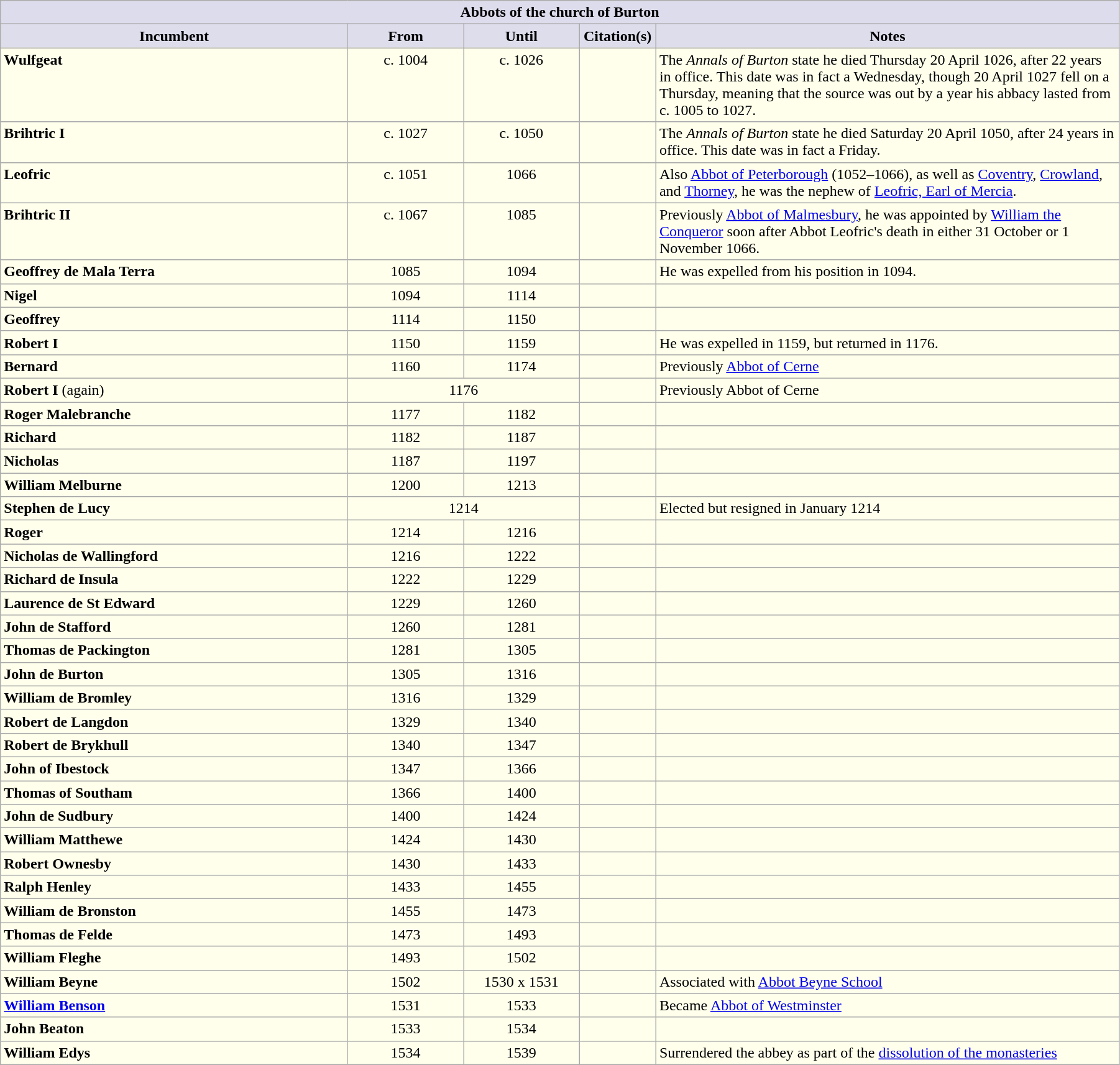<table class="wikitable" style="width:95%">
<tr>
<th style="background-color:#dddcec" colspan="5">Abbots of the church of Burton</th>
</tr>
<tr align=left>
<th style="background-color:#ddddec" width="30%">Incumbent</th>
<th style="background-color:#ddddec" width="10%">From</th>
<th style="background-color:#ddddec" width="10%">Until</th>
<th style="background-color:#ddddec" width="5%">Citation(s)</th>
<th style="background-color:#ddddec" width="40%">Notes</th>
</tr>
<tr valign=top bgcolor="#ffffec">
<td><strong>Wulfgeat</strong></td>
<td align=center>c. 1004</td>
<td align=center>c. 1026</td>
<td></td>
<td>The <em>Annals of Burton</em> state he died Thursday 20 April 1026, after 22 years in office. This date was in fact a Wednesday, though 20 April 1027 fell on a Thursday, meaning that the source was out by a year his abbacy lasted from c. 1005 to 1027.</td>
</tr>
<tr valign=top bgcolor="#ffffec">
<td><strong>Brihtric I</strong></td>
<td align=center>c. 1027</td>
<td align=center>c. 1050</td>
<td></td>
<td>The <em>Annals of Burton</em> state he died Saturday 20 April 1050, after 24 years in office. This date was in fact a Friday.</td>
</tr>
<tr valign=top bgcolor="#ffffec">
<td><strong>Leofric</strong></td>
<td align=center>c. 1051</td>
<td align=center>1066</td>
<td></td>
<td>Also <a href='#'>Abbot of Peterborough</a> (1052–1066), as well as <a href='#'>Coventry</a>, <a href='#'>Crowland</a>, and <a href='#'>Thorney</a>, he was the nephew of <a href='#'>Leofric, Earl of Mercia</a>.</td>
</tr>
<tr valign=top bgcolor="#ffffec">
<td><strong>Brihtric II</strong></td>
<td align=center>c. 1067</td>
<td align=center>1085</td>
<td></td>
<td>Previously <a href='#'>Abbot of Malmesbury</a>, he was appointed by <a href='#'>William the Conqueror</a> soon after Abbot Leofric's death in either 31 October or 1 November 1066.</td>
</tr>
<tr valign=top bgcolor="#ffffec">
<td><strong>Geoffrey de Mala Terra</strong></td>
<td align=center>1085</td>
<td align=center>1094</td>
<td></td>
<td>He was expelled from his position in 1094.</td>
</tr>
<tr valign=top bgcolor="#ffffec">
<td><strong>Nigel</strong></td>
<td align=center>1094</td>
<td align=center>1114</td>
<td></td>
<td></td>
</tr>
<tr valign=top bgcolor="#ffffec">
<td><strong>Geoffrey</strong></td>
<td align=center>1114</td>
<td align=center>1150</td>
<td></td>
<td></td>
</tr>
<tr valign=top bgcolor="#ffffec">
<td><strong>Robert I</strong></td>
<td align=center>1150</td>
<td align=center>1159</td>
<td></td>
<td>He was expelled in 1159, but returned in 1176.</td>
</tr>
<tr valign=top bgcolor="#ffffec">
<td><strong>Bernard</strong></td>
<td align=center>1160</td>
<td align=center>1174</td>
<td></td>
<td>Previously <a href='#'>Abbot of Cerne</a></td>
</tr>
<tr valign=top bgcolor="#ffffec">
<td><strong>Robert I</strong> (again)</td>
<td colspan=2 align=center>1176</td>
<td></td>
<td>Previously Abbot of Cerne</td>
</tr>
<tr valign=top bgcolor="#ffffec">
<td><strong>Roger Malebranche</strong></td>
<td align=center>1177</td>
<td align=center>1182</td>
<td></td>
<td></td>
</tr>
<tr valign=top bgcolor="#ffffec">
<td><strong>Richard</strong></td>
<td align=center>1182</td>
<td align=center>1187</td>
<td></td>
<td></td>
</tr>
<tr valign=top bgcolor="#ffffec">
<td><strong>Nicholas</strong></td>
<td align=center>1187</td>
<td align=center>1197</td>
<td></td>
<td></td>
</tr>
<tr valign=top bgcolor="#ffffec">
<td><strong>William Melburne</strong></td>
<td align=center>1200</td>
<td align=center>1213</td>
<td></td>
<td></td>
</tr>
<tr valign=top bgcolor="#ffffec">
<td><strong>Stephen de Lucy</strong></td>
<td colspan=2 align=center>1214</td>
<td></td>
<td>Elected but resigned in January 1214</td>
</tr>
<tr valign=top bgcolor="#ffffec">
<td><strong>Roger</strong></td>
<td align=center>1214</td>
<td align=center>1216</td>
<td></td>
<td></td>
</tr>
<tr valign=top bgcolor="#ffffec">
<td><strong>Nicholas de Wallingford</strong></td>
<td align=center>1216</td>
<td align=center>1222</td>
<td></td>
<td></td>
</tr>
<tr valign=top bgcolor="#ffffec">
<td><strong>Richard de Insula</strong></td>
<td align=center>1222</td>
<td align=center>1229</td>
<td></td>
<td></td>
</tr>
<tr valign=top bgcolor="#ffffec">
<td><strong>Laurence de St Edward</strong></td>
<td align=center>1229</td>
<td align=center>1260</td>
<td></td>
<td></td>
</tr>
<tr valign=top bgcolor="#ffffec">
<td><strong>John de Stafford</strong></td>
<td align=center>1260</td>
<td align=center>1281</td>
<td></td>
<td></td>
</tr>
<tr valign=top bgcolor="#ffffec">
<td><strong>Thomas de Packington</strong></td>
<td align=center>1281</td>
<td align=center>1305</td>
<td></td>
<td></td>
</tr>
<tr valign=top bgcolor="#ffffec">
<td><strong>John de Burton</strong></td>
<td align=center>1305</td>
<td align=center>1316</td>
<td></td>
<td></td>
</tr>
<tr valign=top bgcolor="#ffffec">
<td><strong>William de Bromley</strong></td>
<td align=center>1316</td>
<td align=center>1329</td>
<td></td>
<td></td>
</tr>
<tr valign=top bgcolor="#ffffec">
<td><strong>Robert de Langdon</strong></td>
<td align=center>1329</td>
<td align=center>1340</td>
<td></td>
<td></td>
</tr>
<tr valign=top bgcolor="#ffffec">
<td><strong>Robert de Brykhull</strong></td>
<td align=center>1340</td>
<td align=center>1347</td>
<td></td>
<td></td>
</tr>
<tr valign=top bgcolor="#ffffec">
<td><strong>John of Ibestock</strong></td>
<td align=center>1347</td>
<td align=center>1366</td>
<td></td>
<td></td>
</tr>
<tr valign=top bgcolor="#ffffec">
<td><strong>Thomas of Southam</strong></td>
<td align=center>1366</td>
<td align=center>1400</td>
<td></td>
<td></td>
</tr>
<tr valign=top bgcolor="#ffffec">
<td><strong>John de Sudbury</strong></td>
<td align=center>1400</td>
<td align=center>1424</td>
<td></td>
<td></td>
</tr>
<tr valign=top bgcolor="#ffffec">
<td><strong>William Matthewe</strong></td>
<td align=center>1424</td>
<td align=center>1430</td>
<td></td>
<td></td>
</tr>
<tr valign=top bgcolor="#ffffec">
<td><strong>Robert Ownesby</strong></td>
<td align=center>1430</td>
<td align=center>1433</td>
<td></td>
<td></td>
</tr>
<tr valign=top bgcolor="#ffffec">
<td><strong>Ralph Henley</strong></td>
<td align=center>1433</td>
<td align=center>1455</td>
<td></td>
<td></td>
</tr>
<tr valign=top bgcolor="#ffffec">
<td><strong>William de Bronston</strong></td>
<td align=center>1455</td>
<td align=center>1473</td>
<td></td>
<td></td>
</tr>
<tr valign=top bgcolor="#ffffec">
<td><strong>Thomas de Felde</strong></td>
<td align=center>1473</td>
<td align=center>1493</td>
<td></td>
<td></td>
</tr>
<tr valign=top bgcolor="#ffffec">
<td><strong>William Fleghe</strong></td>
<td align=center>1493</td>
<td align=center>1502</td>
<td></td>
<td></td>
</tr>
<tr valign=top bgcolor="#ffffec">
<td><strong>William Beyne</strong></td>
<td align=center>1502</td>
<td align=center>1530 x 1531</td>
<td></td>
<td>Associated with <a href='#'>Abbot Beyne School</a></td>
</tr>
<tr valign=top bgcolor="#ffffec">
<td><strong><a href='#'>William Benson</a></strong></td>
<td align=center>1531</td>
<td align=center>1533</td>
<td></td>
<td>Became <a href='#'>Abbot of Westminster</a></td>
</tr>
<tr valign=top bgcolor="#ffffec">
<td><strong>John Beaton</strong></td>
<td align=center>1533</td>
<td align=center>1534</td>
<td></td>
<td></td>
</tr>
<tr valign=top bgcolor="#ffffec">
<td><strong>William Edys</strong></td>
<td align=center>1534</td>
<td align=center>1539</td>
<td></td>
<td>Surrendered the abbey as part of the <a href='#'>dissolution of the monasteries</a></td>
</tr>
</table>
